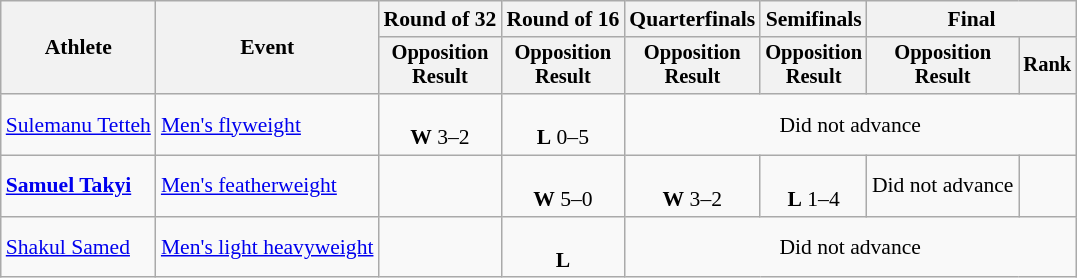<table class="wikitable" style="font-size:90%">
<tr>
<th rowspan="2">Athlete</th>
<th rowspan="2">Event</th>
<th>Round of 32</th>
<th>Round of 16</th>
<th>Quarterfinals</th>
<th>Semifinals</th>
<th colspan=2>Final</th>
</tr>
<tr style="font-size:95%">
<th>Opposition<br>Result</th>
<th>Opposition<br>Result</th>
<th>Opposition<br>Result</th>
<th>Opposition<br>Result</th>
<th>Opposition<br>Result</th>
<th>Rank</th>
</tr>
<tr align=center>
<td align=left><a href='#'>Sulemanu Tetteh</a></td>
<td align=left><a href='#'>Men's flyweight</a></td>
<td><br><strong>W</strong> 3–2</td>
<td><br><strong>L</strong> 0–5</td>
<td colspan=4>Did not advance</td>
</tr>
<tr align=center>
<td align=left><strong><a href='#'>Samuel Takyi</a></strong></td>
<td align=left><a href='#'>Men's featherweight</a></td>
<td></td>
<td><br><strong>W</strong> 5–0</td>
<td><br><strong>W</strong> 3–2</td>
<td><br><strong>L</strong> 1–4</td>
<td>Did not advance</td>
<td></td>
</tr>
<tr align=center>
<td align=left><a href='#'>Shakul Samed</a></td>
<td align=left><a href='#'>Men's light heavyweight</a></td>
<td></td>
<td><br><strong>L</strong> </td>
<td colspan=4>Did not advance</td>
</tr>
</table>
